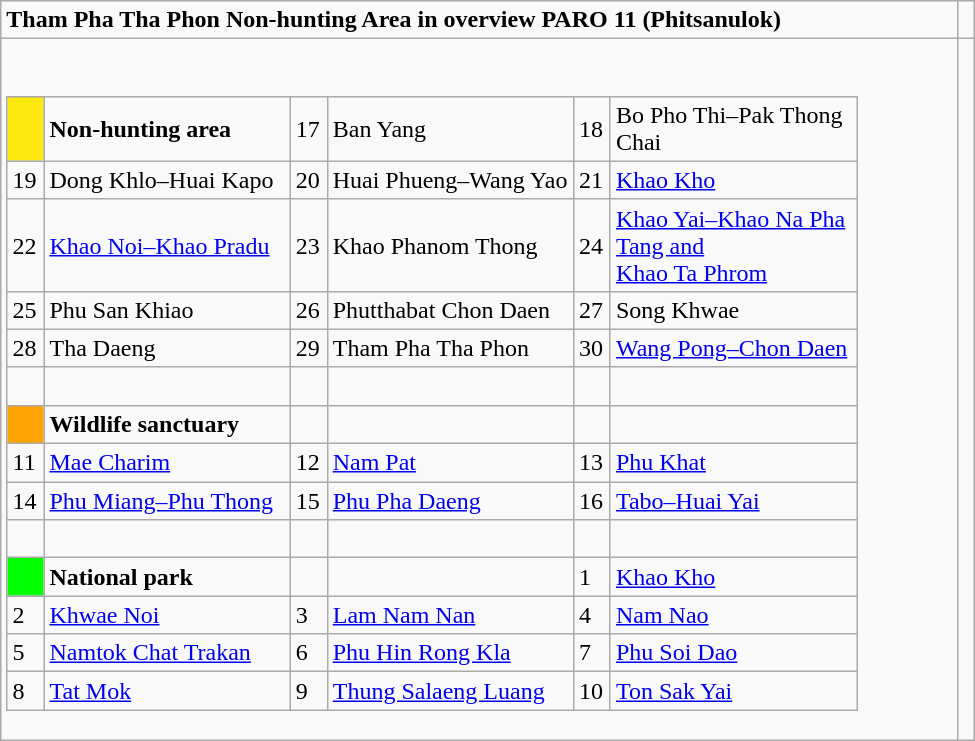<table role="presentation" class="wikitable mw-collapsible mw-collapsed">
<tr>
<td><strong>Tham Pha Tha Phon Non-hunting Area in overview PARO 11 (Phitsanulok)</strong></td>
<td> </td>
</tr>
<tr>
<td><br><table class= "wikitable" style= "width:90%;">
<tr>
<td style="width:3%; background:#FDE910;"> </td>
<td style="width:27%;"><strong>Non-hunting area</strong></td>
<td style="width:3%;">17</td>
<td style="width:27%;">Ban Yang</td>
<td style="width:3%;">18</td>
<td style="width:27%;">Bo Pho Thi–Pak Thong Chai</td>
</tr>
<tr>
<td>19</td>
<td>Dong Khlo–Huai Kapo</td>
<td>20</td>
<td>Huai Phueng–Wang Yao</td>
<td>21</td>
<td><a href='#'>Khao Kho</a></td>
</tr>
<tr>
<td>22</td>
<td><a href='#'>Khao Noi–Khao Pradu</a></td>
<td>23</td>
<td>Khao Phanom Thong</td>
<td>24</td>
<td><a href='#'>Khao Yai–Khao Na Pha Tang and<br>Khao Ta Phrom</a></td>
</tr>
<tr>
<td>25</td>
<td>Phu San Khiao</td>
<td>26</td>
<td>Phutthabat Chon Daen</td>
<td>27</td>
<td>Song Khwae</td>
</tr>
<tr>
<td>28</td>
<td>Tha Daeng</td>
<td>29</td>
<td>Tham Pha Tha Phon</td>
<td>30</td>
<td><a href='#'>Wang Pong–Chon Daen</a></td>
</tr>
<tr>
<td> </td>
<td> </td>
<td> </td>
<td> </td>
<td> </td>
<td> </td>
</tr>
<tr>
<td style="background:#FFA400;"> </td>
<td><strong>Wildlife sanctuary</strong></td>
<td> </td>
<td> </td>
<td> </td>
<td> </td>
</tr>
<tr>
<td>11</td>
<td><a href='#'>Mae Charim</a></td>
<td>12</td>
<td><a href='#'>Nam Pat</a></td>
<td>13</td>
<td><a href='#'>Phu Khat</a></td>
</tr>
<tr>
<td>14</td>
<td><a href='#'>Phu Miang–Phu Thong</a></td>
<td>15</td>
<td><a href='#'>Phu Pha Daeng</a></td>
<td>16</td>
<td><a href='#'>Tabo–Huai Yai</a></td>
</tr>
<tr>
<td> </td>
<td> </td>
<td> </td>
<td> </td>
<td> </td>
<td> </td>
</tr>
<tr>
<td style="background:#00FF00;"> </td>
<td><strong>National park</strong></td>
<td> </td>
<td> </td>
<td>1</td>
<td><a href='#'>Khao Kho</a></td>
</tr>
<tr>
<td>2</td>
<td><a href='#'>Khwae Noi</a></td>
<td>3</td>
<td><a href='#'>Lam Nam Nan</a></td>
<td>4</td>
<td><a href='#'>Nam Nao</a></td>
</tr>
<tr>
<td>5</td>
<td><a href='#'>Namtok Chat Trakan</a></td>
<td>6</td>
<td><a href='#'>Phu Hin Rong Kla</a></td>
<td>7</td>
<td><a href='#'>Phu Soi Dao</a></td>
</tr>
<tr>
<td>8</td>
<td><a href='#'>Tat Mok</a></td>
<td>9</td>
<td><a href='#'>Thung Salaeng Luang</a></td>
<td>10</td>
<td><a href='#'>Ton Sak Yai</a></td>
</tr>
</table>
</td>
</tr>
</table>
